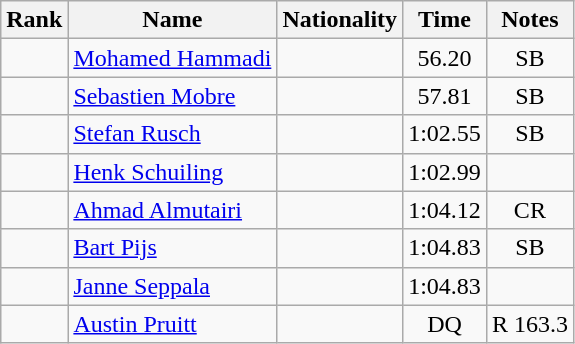<table class="wikitable sortable" style="text-align:center">
<tr>
<th>Rank</th>
<th>Name</th>
<th>Nationality</th>
<th>Time</th>
<th>Notes</th>
</tr>
<tr>
<td></td>
<td align=left><a href='#'>Mohamed Hammadi</a></td>
<td align=left></td>
<td>56.20</td>
<td>SB</td>
</tr>
<tr>
<td></td>
<td align=left><a href='#'>Sebastien Mobre</a></td>
<td align=left></td>
<td>57.81</td>
<td>SB</td>
</tr>
<tr>
<td></td>
<td align=left><a href='#'>Stefan Rusch</a></td>
<td align=left></td>
<td>1:02.55</td>
<td>SB</td>
</tr>
<tr>
<td></td>
<td align=left><a href='#'>Henk Schuiling</a></td>
<td align=left></td>
<td>1:02.99</td>
<td></td>
</tr>
<tr>
<td></td>
<td align=left><a href='#'>Ahmad Almutairi</a></td>
<td align=left></td>
<td>1:04.12</td>
<td>CR</td>
</tr>
<tr>
<td></td>
<td align=left><a href='#'>Bart Pijs</a></td>
<td align=left></td>
<td>1:04.83</td>
<td>SB</td>
</tr>
<tr>
<td></td>
<td align=left><a href='#'>Janne Seppala</a></td>
<td align=left></td>
<td>1:04.83</td>
<td></td>
</tr>
<tr>
<td></td>
<td align=left><a href='#'>Austin Pruitt</a></td>
<td align=left></td>
<td>DQ</td>
<td>R 163.3</td>
</tr>
</table>
